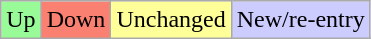<table class="wikitable">
<tr>
<td bgcolor="#98fb98">Up</td>
<td bgcolor="#fa8072">Down</td>
<td bgcolor="#ffff99">Unchanged</td>
<td bgcolor="#CCCCFF">New/re-entry</td>
</tr>
</table>
